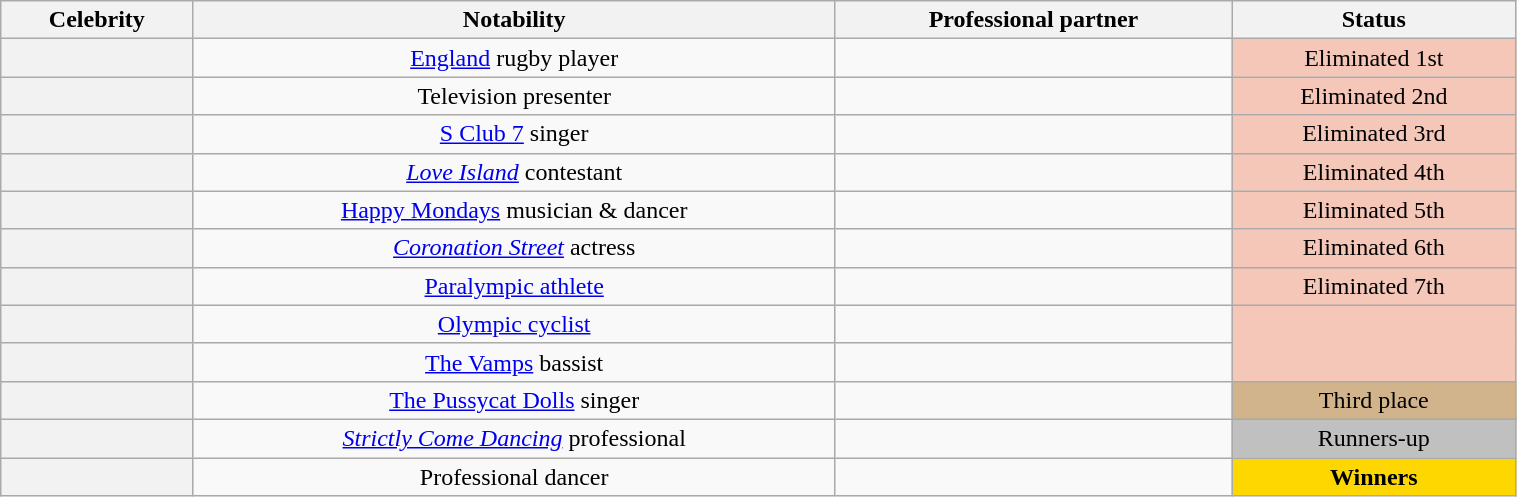<table class="wikitable sortable" style="text-align:center; width:80%">
<tr>
<th scope="col">Celebrity</th>
<th scope="col" class="unsortable">Notability</th>
<th scope="col">Professional partner</th>
<th scope="col">Status</th>
</tr>
<tr>
<th scope="row"></th>
<td><a href='#'>England</a> rugby player</td>
<td></td>
<td bgcolor="f4c7b8">Eliminated 1st</td>
</tr>
<tr>
<th scope="row"></th>
<td>Television presenter</td>
<td></td>
<td bgcolor="f4c7b8">Eliminated 2nd</td>
</tr>
<tr>
<th scope="row"></th>
<td><a href='#'>S Club 7</a> singer</td>
<td></td>
<td bgcolor="f4c7b8">Eliminated 3rd</td>
</tr>
<tr>
<th scope="row"></th>
<td><em><a href='#'>Love Island</a></em> contestant</td>
<td></td>
<td bgcolor="f4c7b8">Eliminated 4th</td>
</tr>
<tr>
<th scope="row"></th>
<td><a href='#'>Happy Mondays</a> musician & dancer</td>
<td></td>
<td bgcolor="f4c7b8">Eliminated 5th</td>
</tr>
<tr>
<th scope="row"></th>
<td><em><a href='#'>Coronation Street</a></em> actress</td>
<td></td>
<td bgcolor="f4c7b8">Eliminated 6th</td>
</tr>
<tr>
<th scope="row"></th>
<td><a href='#'>Paralympic athlete</a></td>
<td></td>
<td bgcolor="f4c7b8">Eliminated 7th</td>
</tr>
<tr>
<th scope="row"></th>
<td><a href='#'>Olympic cyclist</a></td>
<td></td>
<td rowspan="2" bgcolor="f4c7b8"></td>
</tr>
<tr>
<th scope="row"></th>
<td><a href='#'>The Vamps</a> bassist</td>
<td></td>
</tr>
<tr>
<th scope="row"></th>
<td><a href='#'>The Pussycat Dolls</a> singer</td>
<td></td>
<td bgcolor="tan">Third place</td>
</tr>
<tr>
<th scope="row"></th>
<td><em><a href='#'>Strictly Come Dancing</a></em> professional</td>
<td></td>
<td bgcolor="silver">Runners-up</td>
</tr>
<tr>
<th scope="row"></th>
<td>Professional dancer</td>
<td></td>
<td bgcolor="gold"><strong>Winners</strong></td>
</tr>
</table>
